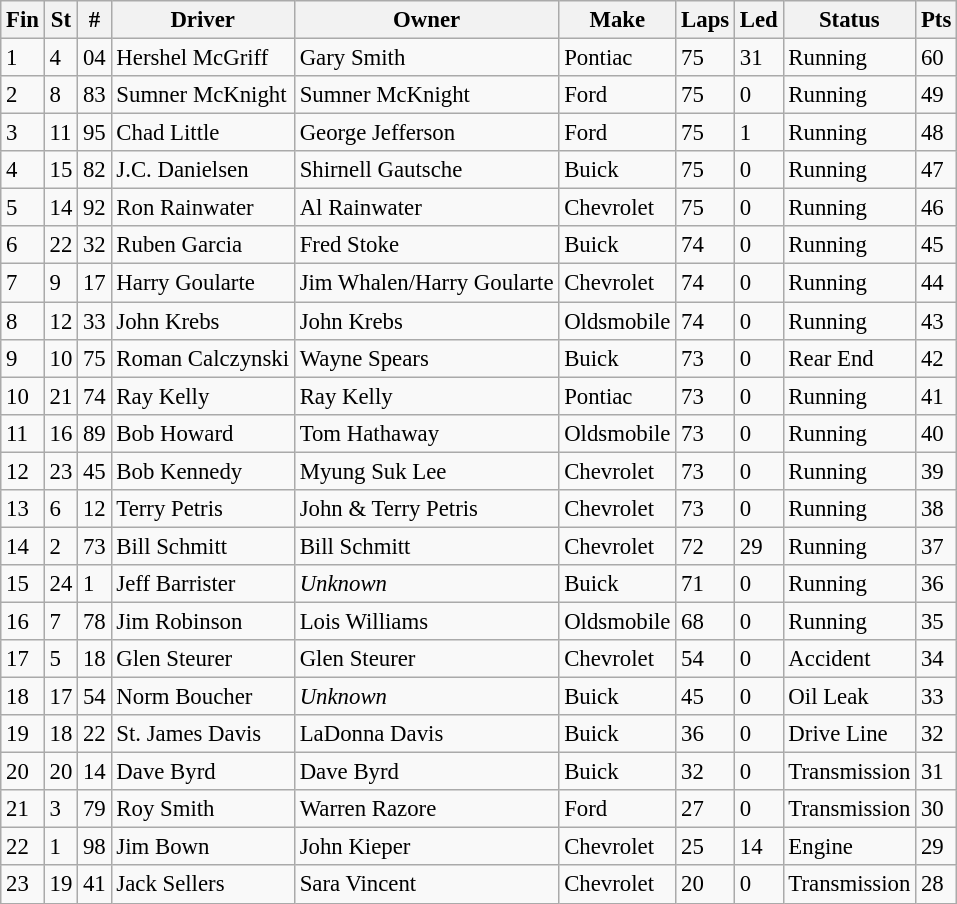<table class="wikitable" style="font-size: 95%;">
<tr>
<th>Fin</th>
<th>St</th>
<th>#</th>
<th>Driver</th>
<th>Owner</th>
<th>Make</th>
<th>Laps</th>
<th>Led</th>
<th>Status</th>
<th>Pts</th>
</tr>
<tr>
<td>1</td>
<td>4</td>
<td>04</td>
<td>Hershel McGriff</td>
<td>Gary Smith</td>
<td>Pontiac</td>
<td>75</td>
<td>31</td>
<td>Running</td>
<td>60</td>
</tr>
<tr>
<td>2</td>
<td>8</td>
<td>83</td>
<td>Sumner McKnight</td>
<td>Sumner McKnight</td>
<td>Ford</td>
<td>75</td>
<td>0</td>
<td>Running</td>
<td>49</td>
</tr>
<tr>
<td>3</td>
<td>11</td>
<td>95</td>
<td>Chad Little</td>
<td>George Jefferson</td>
<td>Ford</td>
<td>75</td>
<td>1</td>
<td>Running</td>
<td>48</td>
</tr>
<tr>
<td>4</td>
<td>15</td>
<td>82</td>
<td>J.C. Danielsen</td>
<td>Shirnell Gautsche</td>
<td>Buick</td>
<td>75</td>
<td>0</td>
<td>Running</td>
<td>47</td>
</tr>
<tr>
<td>5</td>
<td>14</td>
<td>92</td>
<td>Ron Rainwater</td>
<td>Al Rainwater</td>
<td>Chevrolet</td>
<td>75</td>
<td>0</td>
<td>Running</td>
<td>46</td>
</tr>
<tr>
<td>6</td>
<td>22</td>
<td>32</td>
<td>Ruben Garcia</td>
<td>Fred Stoke</td>
<td>Buick</td>
<td>74</td>
<td>0</td>
<td>Running</td>
<td>45</td>
</tr>
<tr>
<td>7</td>
<td>9</td>
<td>17</td>
<td>Harry Goularte</td>
<td>Jim Whalen/Harry Goularte</td>
<td>Chevrolet</td>
<td>74</td>
<td>0</td>
<td>Running</td>
<td>44</td>
</tr>
<tr>
<td>8</td>
<td>12</td>
<td>33</td>
<td>John Krebs</td>
<td>John Krebs</td>
<td>Oldsmobile</td>
<td>74</td>
<td>0</td>
<td>Running</td>
<td>43</td>
</tr>
<tr>
<td>9</td>
<td>10</td>
<td>75</td>
<td>Roman Calczynski</td>
<td>Wayne Spears</td>
<td>Buick</td>
<td>73</td>
<td>0</td>
<td>Rear End</td>
<td>42</td>
</tr>
<tr>
<td>10</td>
<td>21</td>
<td>74</td>
<td>Ray Kelly</td>
<td>Ray Kelly</td>
<td>Pontiac</td>
<td>73</td>
<td>0</td>
<td>Running</td>
<td>41</td>
</tr>
<tr>
<td>11</td>
<td>16</td>
<td>89</td>
<td>Bob Howard</td>
<td>Tom Hathaway</td>
<td>Oldsmobile</td>
<td>73</td>
<td>0</td>
<td>Running</td>
<td>40</td>
</tr>
<tr>
<td>12</td>
<td>23</td>
<td>45</td>
<td>Bob Kennedy</td>
<td>Myung Suk Lee</td>
<td>Chevrolet</td>
<td>73</td>
<td>0</td>
<td>Running</td>
<td>39</td>
</tr>
<tr>
<td>13</td>
<td>6</td>
<td>12</td>
<td>Terry Petris</td>
<td>John & Terry Petris</td>
<td>Chevrolet</td>
<td>73</td>
<td>0</td>
<td>Running</td>
<td>38</td>
</tr>
<tr>
<td>14</td>
<td>2</td>
<td>73</td>
<td>Bill Schmitt</td>
<td>Bill Schmitt</td>
<td>Chevrolet</td>
<td>72</td>
<td>29</td>
<td>Running</td>
<td>37</td>
</tr>
<tr>
<td>15</td>
<td>24</td>
<td>1</td>
<td>Jeff Barrister</td>
<td><em>Unknown</em></td>
<td>Buick</td>
<td>71</td>
<td>0</td>
<td>Running</td>
<td>36</td>
</tr>
<tr>
<td>16</td>
<td>7</td>
<td>78</td>
<td>Jim Robinson</td>
<td>Lois Williams</td>
<td>Oldsmobile</td>
<td>68</td>
<td>0</td>
<td>Running</td>
<td>35</td>
</tr>
<tr>
<td>17</td>
<td>5</td>
<td>18</td>
<td>Glen Steurer</td>
<td>Glen Steurer</td>
<td>Chevrolet</td>
<td>54</td>
<td>0</td>
<td>Accident</td>
<td>34</td>
</tr>
<tr>
<td>18</td>
<td>17</td>
<td>54</td>
<td>Norm Boucher</td>
<td><em>Unknown</em></td>
<td>Buick</td>
<td>45</td>
<td>0</td>
<td>Oil Leak</td>
<td>33</td>
</tr>
<tr>
<td>19</td>
<td>18</td>
<td>22</td>
<td>St. James Davis</td>
<td>LaDonna Davis</td>
<td>Buick</td>
<td>36</td>
<td>0</td>
<td>Drive Line</td>
<td>32</td>
</tr>
<tr>
<td>20</td>
<td>20</td>
<td>14</td>
<td>Dave Byrd</td>
<td>Dave Byrd</td>
<td>Buick</td>
<td>32</td>
<td>0</td>
<td>Transmission</td>
<td>31</td>
</tr>
<tr>
<td>21</td>
<td>3</td>
<td>79</td>
<td>Roy Smith</td>
<td>Warren Razore</td>
<td>Ford</td>
<td>27</td>
<td>0</td>
<td>Transmission</td>
<td>30</td>
</tr>
<tr>
<td>22</td>
<td>1</td>
<td>98</td>
<td>Jim Bown</td>
<td>John Kieper</td>
<td>Chevrolet</td>
<td>25</td>
<td>14</td>
<td>Engine</td>
<td>29</td>
</tr>
<tr>
<td>23</td>
<td>19</td>
<td>41</td>
<td>Jack Sellers</td>
<td>Sara Vincent</td>
<td>Chevrolet</td>
<td>20</td>
<td>0</td>
<td>Transmission</td>
<td>28</td>
</tr>
</table>
